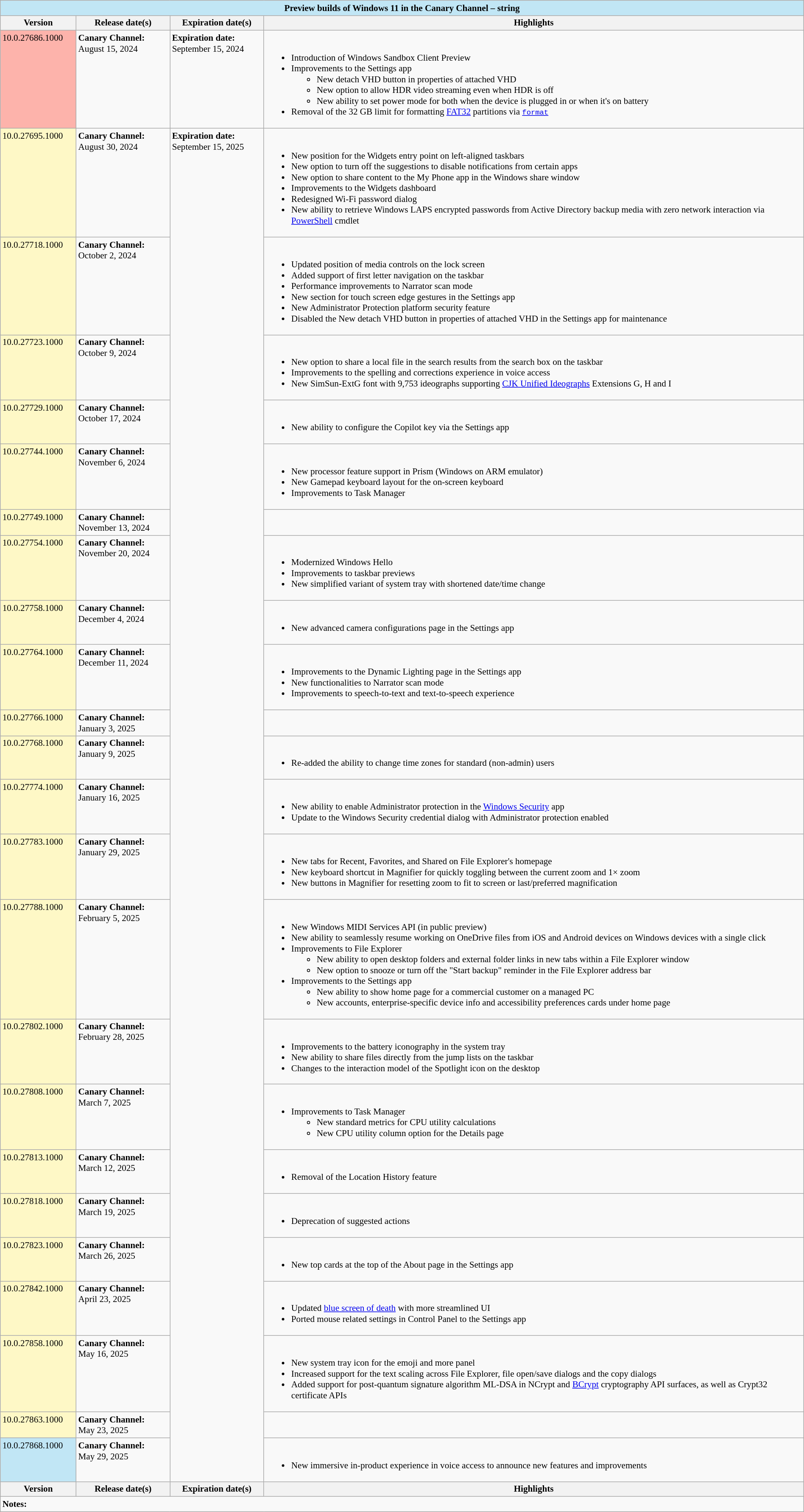<table class="wikitable mw-collapsible mw-collapsed" style=width:100%;font-size:88%>
<tr>
<th colspan=4 style=background:#c1e6f5>Preview builds of Windows 11 in the Canary Channel –  string</th>
</tr>
<tr>
<th scope=col style=width:8em>Version</th>
<th scope=col style=width:10em>Release date(s)</th>
<th scope=col style=width:10em>Expiration date(s)</th>
<th scope=col>Highlights</th>
</tr>
<tr valign=top>
<td style=background:#fdb3ab>10.0.27686.1000<br></td>
<td><strong>Canary Channel:</strong><br>August 15, 2024</td>
<td><strong>Expiration date:</strong><br>September 15, 2024</td>
<td><br><ul><li>Introduction of Windows Sandbox Client Preview</li><li>Improvements to the Settings app<ul><li>New detach VHD button in properties of attached VHD</li><li>New option to allow HDR video streaming even when HDR is off</li><li>New ability to set power mode for both when the device is plugged in or when it's on battery</li></ul></li><li>Removal of the 32 GB limit for formatting <a href='#'>FAT32</a> partitions via <code><a href='#'>format</a></code></li></ul></td>
</tr>
<tr valign=top>
<td style=background:#fef8c6>10.0.27695.1000<br></td>
<td><strong>Canary Channel:</strong><br>August 30, 2024</td>
<td rowspan=23><strong>Expiration date:</strong><br>September 15, 2025</td>
<td><br><ul><li>New position for the Widgets entry point on left-aligned taskbars</li><li>New option to turn off the suggestions to disable notifications from certain apps</li><li>New option to share content to the My Phone app in the Windows share window</li><li>Improvements to the Widgets dashboard</li><li>Redesigned Wi-Fi password dialog</li><li>New ability to retrieve Windows LAPS encrypted passwords from Active Directory backup media with zero network interaction via  <a href='#'>PowerShell</a> cmdlet</li></ul></td>
</tr>
<tr valign=top>
<td style=background:#fef8c6>10.0.27718.1000<br></td>
<td><strong>Canary Channel:</strong><br>October 2, 2024</td>
<td><br><ul><li>Updated position of media controls on the lock screen</li><li>Added support of first letter navigation on the taskbar</li><li>Performance improvements to Narrator scan mode</li><li>New section for touch screen edge gestures in the Settings app</li><li>New Administrator Protection platform security feature</li><li>Disabled the New detach VHD button in properties of attached VHD in the Settings app for maintenance</li></ul></td>
</tr>
<tr valign=top>
<td style=background:#fef8c6>10.0.27723.1000<br></td>
<td><strong>Canary Channel:</strong><br>October 9, 2024</td>
<td><br><ul><li>New option to share a local file in the search results from the search box on the taskbar</li><li>Improvements to the spelling and corrections experience in voice access</li><li>New SimSun-ExtG font with 9,753 ideographs supporting <a href='#'>CJK Unified Ideographs</a> Extensions G, H and I</li></ul></td>
</tr>
<tr valign=top>
<td style=background:#fef8c6>10.0.27729.1000<br></td>
<td><strong>Canary Channel:</strong><br>October 17, 2024</td>
<td><br><ul><li>New ability to configure the Copilot key via the Settings app</li></ul></td>
</tr>
<tr valign=top>
<td style=background:#fef8c6>10.0.27744.1000<br></td>
<td><strong>Canary Channel:</strong><br>November 6, 2024</td>
<td><br><ul><li>New processor feature support in Prism (Windows on ARM emulator)</li><li>New Gamepad keyboard layout for the on-screen keyboard</li><li>Improvements to Task Manager</li></ul></td>
</tr>
<tr valign=top>
<td style=background:#fef8c6>10.0.27749.1000<br></td>
<td><strong>Canary Channel:</strong><br>November 13, 2024</td>
<td></td>
</tr>
<tr valign=top>
<td style=background:#fef8c6>10.0.27754.1000<br></td>
<td><strong>Canary Channel:</strong><br>November 20, 2024</td>
<td><br><ul><li>Modernized Windows Hello</li><li>Improvements to taskbar previews</li><li>New simplified variant of system tray with shortened date/time change</li></ul></td>
</tr>
<tr valign=top>
<td style=background:#fef8c6>10.0.27758.1000<br></td>
<td><strong>Canary Channel:</strong><br>December 4, 2024</td>
<td><br><ul><li>New advanced camera configurations page in the Settings app</li></ul></td>
</tr>
<tr valign=top>
<td style=background:#fef8c6>10.0.27764.1000<br></td>
<td><strong>Canary Channel:</strong><br>December 11, 2024</td>
<td><br><ul><li>Improvements to the Dynamic Lighting page in the Settings app</li><li>New functionalities to Narrator scan mode</li><li>Improvements to speech-to-text and text-to-speech experience</li></ul></td>
</tr>
<tr valign=top>
<td style=background:#fef8c6>10.0.27766.1000<br></td>
<td><strong>Canary Channel:</strong><br>January 3, 2025</td>
<td></td>
</tr>
<tr valign=top>
<td style=background:#fef8c6>10.0.27768.1000<br></td>
<td><strong>Canary Channel:</strong><br>January 9, 2025</td>
<td><br><ul><li>Re-added the ability to change time zones for standard (non-admin) users</li></ul></td>
</tr>
<tr valign=top>
<td style=background:#fef8c6>10.0.27774.1000<br></td>
<td><strong>Canary Channel:</strong><br>January 16, 2025</td>
<td><br><ul><li>New ability to enable Administrator protection in the <a href='#'>Windows Security</a> app</li><li>Update to the Windows Security credential dialog with Administrator protection enabled</li></ul></td>
</tr>
<tr valign=top>
<td style=background:#fef8c6>10.0.27783.1000<br></td>
<td><strong>Canary Channel:</strong><br>January 29, 2025</td>
<td><br><ul><li>New tabs for Recent, Favorites, and Shared on File Explorer's homepage</li><li>New keyboard shortcut in Magnifier for quickly toggling between the current zoom and 1× zoom</li><li>New buttons in Magnifier for resetting zoom to fit to screen or last/preferred magnification</li></ul></td>
</tr>
<tr valign=top>
<td style=background:#fef8c6>10.0.27788.1000<br></td>
<td><strong>Canary Channel:</strong><br>February 5, 2025</td>
<td><br><ul><li>New Windows MIDI Services API (in public preview)</li><li>New ability to seamlessly resume working on OneDrive files from iOS and Android devices on Windows devices with a single click</li><li>Improvements to File Explorer<ul><li>New ability to open desktop folders and external folder links in new tabs within a File Explorer window</li><li>New option to snooze or turn off the "Start backup" reminder in the File Explorer address bar</li></ul></li><li>Improvements to the Settings app<ul><li>New ability to show home page for a commercial customer on a managed PC</li><li>New accounts, enterprise-specific device info and accessibility preferences cards under home page</li></ul></li></ul></td>
</tr>
<tr valign=top>
<td style=background:#fef8c6>10.0.27802.1000<br></td>
<td><strong>Canary Channel:</strong><br>February 28, 2025</td>
<td><br><ul><li>Improvements to the battery iconography in the system tray</li><li>New ability to share files directly from the jump lists on the taskbar</li><li>Changes to the interaction model of the Spotlight icon on the desktop</li></ul></td>
</tr>
<tr valign=top>
<td style=background:#fef8c6>10.0.27808.1000<br></td>
<td><strong>Canary Channel:</strong><br>March 7, 2025</td>
<td><br><ul><li>Improvements to Task Manager<ul><li>New standard metrics for CPU utility calculations</li><li>New CPU utility column option for the Details page</li></ul></li></ul></td>
</tr>
<tr valign=top>
<td style=background:#fef8c6>10.0.27813.1000<br></td>
<td><strong>Canary Channel:</strong><br>March 12, 2025</td>
<td><br><ul><li>Removal of the Location History feature</li></ul></td>
</tr>
<tr valign=top>
<td style=background:#fef8c6>10.0.27818.1000<br></td>
<td><strong>Canary Channel:</strong><br>March 19, 2025</td>
<td><br><ul><li>Deprecation of suggested actions</li></ul></td>
</tr>
<tr valign=top>
<td style=background:#fef8c6>10.0.27823.1000<br></td>
<td><strong>Canary Channel:</strong><br>March 26, 2025</td>
<td><br><ul><li>New top cards at the top of the About page in the Settings app</li></ul></td>
</tr>
<tr valign=top>
<td style=background:#fef8c6>10.0.27842.1000<br></td>
<td><strong>Canary Channel:</strong><br>April 23, 2025</td>
<td><br><ul><li>Updated <a href='#'>blue screen of death</a> with more streamlined UI</li><li>Ported mouse related settings in Control Panel to the Settings app</li></ul></td>
</tr>
<tr valign=top>
<td style=background:#fef8c6>10.0.27858.1000<br></td>
<td><strong>Canary Channel:</strong><br>May 16, 2025</td>
<td><br><ul><li>New system tray icon for the emoji and more panel</li><li>Increased support for the text scaling across File Explorer, file open/save dialogs and the copy dialogs</li><li>Added support for post-quantum signature algorithm ML-DSA in NCrypt and <a href='#'>BCrypt</a> cryptography API surfaces, as well as Crypt32 certificate APIs</li></ul></td>
</tr>
<tr valign=top>
<td style=background:#fef8c6>10.0.27863.1000<br></td>
<td><strong>Canary Channel:</strong><br>May 23, 2025</td>
<td></td>
</tr>
<tr valign=top>
<td style=background:#c1e6f5>10.0.27868.1000<br></td>
<td><strong>Canary Channel:</strong><br>May 29, 2025</td>
<td><br><ul><li>New immersive in-product experience in voice access to announce new features and improvements</li></ul></td>
</tr>
<tr>
<th>Version</th>
<th>Release date(s)</th>
<th>Expiration date(s)</th>
<th>Highlights</th>
</tr>
<tr>
<td class="wikitable mw-collapsible" colspan=4 style=text-align:left><strong>Notes:</strong></td>
</tr>
</table>
